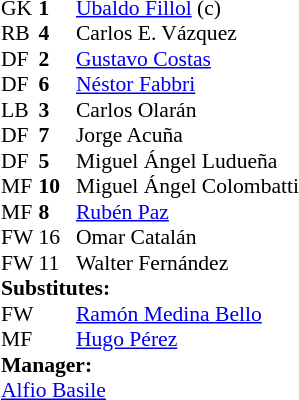<table cellspacing="0" cellpadding="0" style="font-size:90%; margin:0.2em auto;">
<tr>
<th width="25"></th>
<th width="25"></th>
</tr>
<tr>
<td>GK</td>
<td><strong>1</strong></td>
<td> <a href='#'>Ubaldo Fillol</a> (c)</td>
</tr>
<tr>
<td>RB</td>
<td><strong>4</strong></td>
<td> Carlos E. Vázquez</td>
</tr>
<tr>
<td>DF</td>
<td><strong>2</strong></td>
<td> <a href='#'>Gustavo Costas</a></td>
</tr>
<tr>
<td>DF</td>
<td><strong>6</strong></td>
<td> <a href='#'>Néstor Fabbri</a></td>
</tr>
<tr>
<td>LB</td>
<td><strong>3</strong></td>
<td> Carlos Olarán</td>
</tr>
<tr>
<td>DF</td>
<td><strong>7</strong></td>
<td> Jorge Acuña</td>
</tr>
<tr>
<td>DF</td>
<td><strong>5</strong></td>
<td> Miguel Ángel Ludueña</td>
</tr>
<tr>
<td>MF</td>
<td><strong>10</strong></td>
<td> Miguel Ángel Colombatti</td>
<td></td>
<td></td>
</tr>
<tr>
<td>MF</td>
<td><strong>8</strong></td>
<td> <a href='#'>Rubén Paz</a></td>
<td></td>
<td></td>
</tr>
<tr>
<td>FW</td>
<td>16</td>
<td> Omar Catalán</td>
<td></td>
<td></td>
</tr>
<tr>
<td>FW</td>
<td>11</td>
<td> Walter Fernández</td>
</tr>
<tr>
<td colspan=3><strong>Substitutes:</strong></td>
</tr>
<tr>
<td>FW</td>
<td><strong> </strong></td>
<td> <a href='#'>Ramón Medina Bello</a></td>
<td></td>
<td></td>
</tr>
<tr>
<td>MF</td>
<td><strong> </strong></td>
<td> <a href='#'>Hugo Pérez</a></td>
<td></td>
<td></td>
</tr>
<tr>
<td colspan=3><strong>Manager:</strong></td>
</tr>
<tr>
<td colspan=4> <a href='#'>Alfio Basile</a></td>
</tr>
</table>
